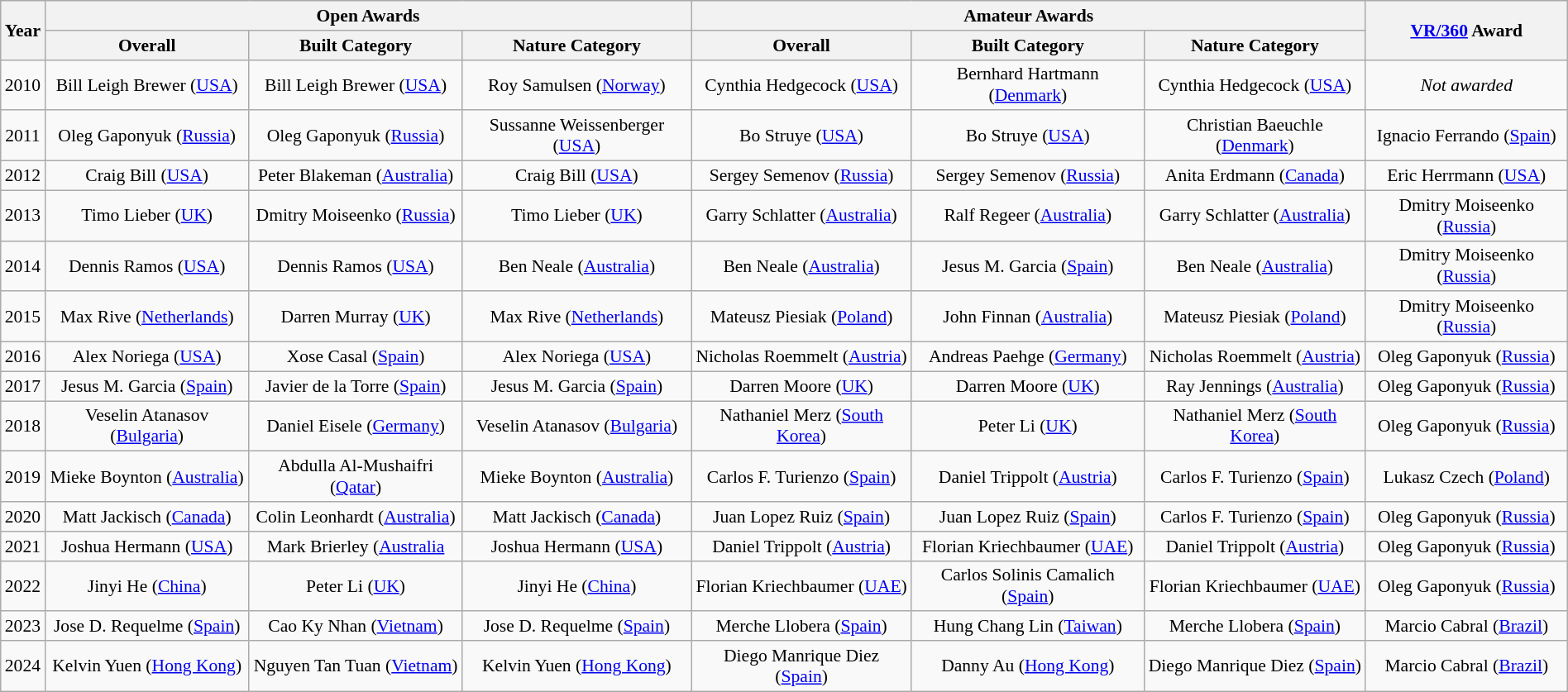<table class="wikitable" class="wikitable" style="text-align:center;width:100%; font-size:90%;">
<tr>
<th rowspan="2">Year</th>
<th colspan="3">Open Awards</th>
<th colspan="3">Amateur Awards</th>
<th rowspan="2"><a href='#'>VR/360</a> Award</th>
</tr>
<tr>
<th>Overall</th>
<th>Built Category</th>
<th>Nature Category</th>
<th>Overall</th>
<th>Built Category</th>
<th>Nature Category</th>
</tr>
<tr>
<td>2010</td>
<td>Bill Leigh Brewer (<a href='#'>USA</a>)</td>
<td>Bill Leigh Brewer (<a href='#'>USA</a>)</td>
<td>Roy Samulsen (<a href='#'>Norway</a>)</td>
<td>Cynthia Hedgecock (<a href='#'>USA</a>)</td>
<td>Bernhard Hartmann (<a href='#'>Denmark</a>)</td>
<td>Cynthia Hedgecock (<a href='#'>USA</a>)</td>
<td><em>Not awarded</em></td>
</tr>
<tr>
<td>2011</td>
<td>Oleg Gaponyuk (<a href='#'>Russia</a>)</td>
<td>Oleg Gaponyuk (<a href='#'>Russia</a>)</td>
<td>Sussanne Weissenberger (<a href='#'>USA</a>)</td>
<td>Bo Struye (<a href='#'>USA</a>)</td>
<td>Bo Struye (<a href='#'>USA</a>)</td>
<td>Christian Baeuchle (<a href='#'>Denmark</a>)</td>
<td>Ignacio Ferrando (<a href='#'>Spain</a>)</td>
</tr>
<tr>
<td>2012</td>
<td>Craig Bill (<a href='#'>USA</a>)</td>
<td>Peter Blakeman (<a href='#'>Australia</a>)</td>
<td>Craig Bill (<a href='#'>USA</a>)</td>
<td>Sergey Semenov (<a href='#'>Russia</a>)</td>
<td>Sergey Semenov (<a href='#'>Russia</a>)</td>
<td>Anita Erdmann (<a href='#'>Canada</a>)</td>
<td>Eric Herrmann (<a href='#'>USA</a>)</td>
</tr>
<tr>
<td>2013</td>
<td>Timo Lieber (<a href='#'>UK</a>)</td>
<td>Dmitry Moiseenko (<a href='#'>Russia</a>)</td>
<td>Timo Lieber (<a href='#'>UK</a>)</td>
<td>Garry Schlatter (<a href='#'>Australia</a>)</td>
<td>Ralf Regeer (<a href='#'>Australia</a>)</td>
<td>Garry Schlatter (<a href='#'>Australia</a>)</td>
<td>Dmitry Moiseenko (<a href='#'>Russia</a>)</td>
</tr>
<tr>
<td>2014<br></td>
<td>Dennis Ramos (<a href='#'>USA</a>)</td>
<td>Dennis Ramos (<a href='#'>USA</a>)</td>
<td>Ben Neale (<a href='#'>Australia</a>)</td>
<td>Ben Neale (<a href='#'>Australia</a>)</td>
<td>Jesus M. Garcia (<a href='#'>Spain</a>)</td>
<td>Ben Neale (<a href='#'>Australia</a>)</td>
<td>Dmitry Moiseenko (<a href='#'>Russia</a>)</td>
</tr>
<tr>
<td>2015<br></td>
<td>Max Rive (<a href='#'>Netherlands</a>)</td>
<td>Darren Murray (<a href='#'>UK</a>)</td>
<td>Max Rive (<a href='#'>Netherlands</a>)</td>
<td>Mateusz Piesiak (<a href='#'>Poland</a>)</td>
<td>John Finnan (<a href='#'>Australia</a>)</td>
<td>Mateusz Piesiak (<a href='#'>Poland</a>)</td>
<td>Dmitry Moiseenko (<a href='#'>Russia</a>)</td>
</tr>
<tr>
<td>2016<br></td>
<td>Alex Noriega (<a href='#'>USA</a>)</td>
<td>Xose Casal (<a href='#'>Spain</a>)</td>
<td>Alex Noriega (<a href='#'>USA</a>)</td>
<td>Nicholas Roemmelt (<a href='#'>Austria</a>)</td>
<td>Andreas Paehge (<a href='#'>Germany</a>)</td>
<td>Nicholas Roemmelt (<a href='#'>Austria</a>)</td>
<td>Oleg Gaponyuk (<a href='#'>Russia</a>)</td>
</tr>
<tr>
<td>2017<br></td>
<td>Jesus M. Garcia (<a href='#'>Spain</a>)</td>
<td>Javier de la Torre (<a href='#'>Spain</a>)</td>
<td>Jesus M. Garcia (<a href='#'>Spain</a>)</td>
<td>Darren Moore (<a href='#'>UK</a>)</td>
<td>Darren Moore (<a href='#'>UK</a>)</td>
<td>Ray Jennings (<a href='#'>Australia</a>)</td>
<td>Oleg Gaponyuk (<a href='#'>Russia</a>)</td>
</tr>
<tr>
<td>2018<br></td>
<td>Veselin Atanasov (<a href='#'>Bulgaria</a>)</td>
<td>Daniel Eisele (<a href='#'>Germany</a>)</td>
<td>Veselin Atanasov (<a href='#'>Bulgaria</a>)</td>
<td>Nathaniel Merz (<a href='#'>South Korea</a>)</td>
<td>Peter Li (<a href='#'>UK</a>)</td>
<td>Nathaniel Merz (<a href='#'>South Korea</a>)</td>
<td>Oleg Gaponyuk (<a href='#'>Russia</a>)</td>
</tr>
<tr>
<td>2019<br></td>
<td>Mieke Boynton (<a href='#'>Australia</a>)</td>
<td>Abdulla Al-Mushaifri (<a href='#'>Qatar</a>)</td>
<td>Mieke Boynton (<a href='#'>Australia</a>)</td>
<td>Carlos F. Turienzo (<a href='#'>Spain</a>)</td>
<td>Daniel Trippolt (<a href='#'>Austria</a>)</td>
<td>Carlos F. Turienzo (<a href='#'>Spain</a>)</td>
<td>Lukasz Czech (<a href='#'>Poland</a>)</td>
</tr>
<tr>
<td>2020<br></td>
<td>Matt Jackisch (<a href='#'>Canada</a>)</td>
<td>Colin Leonhardt (<a href='#'>Australia</a>)</td>
<td>Matt Jackisch (<a href='#'>Canada</a>)</td>
<td>Juan Lopez Ruiz (<a href='#'>Spain</a>)</td>
<td>Juan Lopez Ruiz (<a href='#'>Spain</a>)</td>
<td>Carlos F. Turienzo (<a href='#'>Spain</a>)</td>
<td>Oleg Gaponyuk (<a href='#'>Russia</a>)</td>
</tr>
<tr>
<td>2021<br></td>
<td>Joshua Hermann (<a href='#'>USA</a>)</td>
<td>Mark Brierley (<a href='#'>Australia</a></td>
<td>Joshua Hermann (<a href='#'>USA</a>)</td>
<td>Daniel Trippolt (<a href='#'>Austria</a>)</td>
<td>Florian Kriechbaumer (<a href='#'>UAE</a>)</td>
<td>Daniel Trippolt (<a href='#'>Austria</a>)</td>
<td>Oleg Gaponyuk (<a href='#'>Russia</a>)</td>
</tr>
<tr>
<td>2022<br></td>
<td>Jinyi He (<a href='#'>China</a>)</td>
<td>Peter Li (<a href='#'>UK</a>)</td>
<td>Jinyi He (<a href='#'>China</a>)</td>
<td>Florian Kriechbaumer (<a href='#'>UAE</a>)</td>
<td>Carlos Solinis Camalich (<a href='#'>Spain</a>)</td>
<td>Florian Kriechbaumer (<a href='#'>UAE</a>)</td>
<td>Oleg Gaponyuk (<a href='#'>Russia</a>)</td>
</tr>
<tr>
<td>2023<br></td>
<td>Jose D. Requelme (<a href='#'>Spain</a>)</td>
<td>Cao Ky Nhan (<a href='#'>Vietnam</a>)</td>
<td>Jose D. Requelme (<a href='#'>Spain</a>)</td>
<td>Merche Llobera (<a href='#'>Spain</a>)</td>
<td>Hung Chang Lin (<a href='#'>Taiwan</a>)</td>
<td>Merche Llobera (<a href='#'>Spain</a>)</td>
<td>Marcio Cabral (<a href='#'>Brazil</a>)</td>
</tr>
<tr>
<td>2024<br></td>
<td>Kelvin Yuen (<a href='#'>Hong Kong</a>)</td>
<td>Nguyen Tan Tuan (<a href='#'>Vietnam</a>)</td>
<td>Kelvin Yuen (<a href='#'>Hong Kong</a>)</td>
<td>Diego Manrique Diez (<a href='#'>Spain</a>)</td>
<td>Danny Au (<a href='#'>Hong Kong</a>)</td>
<td>Diego Manrique Diez (<a href='#'>Spain</a>)</td>
<td>Marcio Cabral (<a href='#'>Brazil</a>)</td>
</tr>
</table>
